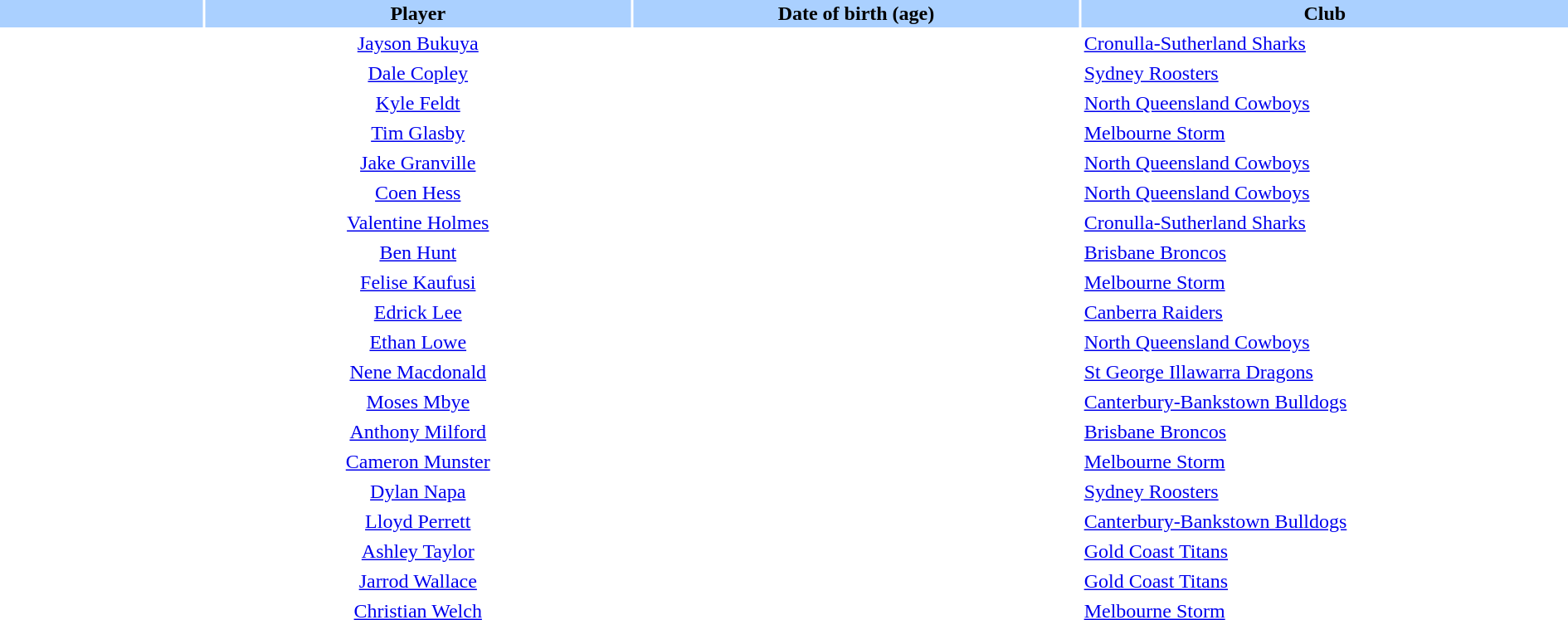<table class="sortable" border="0" cellspacing="2" cellpadding="2" style="width:100%;">
<tr style="background:#AAD0FF">
<th width=10%></th>
<th width=21%>Player</th>
<th width=22%>Date of birth (age)</th>
<th width=24%>Club</th>
</tr>
<tr>
<td style="text-align:center;"></td>
<td style="text-align:center;"><a href='#'>Jayson Bukuya</a></td>
<td style="text-align:center;"></td>
<td> <a href='#'>Cronulla-Sutherland Sharks</a></td>
</tr>
<tr>
<td style="text-align:center;"></td>
<td style="text-align:center;"><a href='#'>Dale Copley</a></td>
<td style="text-align:center;"></td>
<td> <a href='#'>Sydney Roosters</a></td>
</tr>
<tr>
<td style="text-align:center;"></td>
<td style="text-align:center;"><a href='#'>Kyle Feldt</a></td>
<td style="text-align:center;"></td>
<td> <a href='#'>North Queensland Cowboys</a></td>
</tr>
<tr>
<td style="text-align:center;"></td>
<td style="text-align:center;"><a href='#'>Tim Glasby</a></td>
<td style="text-align:center;"></td>
<td> <a href='#'>Melbourne Storm</a></td>
</tr>
<tr>
<td style="text-align:center;"></td>
<td style="text-align:center;"><a href='#'>Jake Granville</a></td>
<td style="text-align:center;"></td>
<td> <a href='#'>North Queensland Cowboys</a></td>
</tr>
<tr>
<td style="text-align:center;"></td>
<td style="text-align:center;"><a href='#'>Coen Hess</a></td>
<td style="text-align:center;"></td>
<td> <a href='#'>North Queensland Cowboys</a></td>
</tr>
<tr>
<td style="text-align:center;"></td>
<td style="text-align:center;"><a href='#'>Valentine Holmes</a></td>
<td style="text-align:center;"></td>
<td> <a href='#'>Cronulla-Sutherland Sharks</a></td>
</tr>
<tr>
<td style="text-align:center;"></td>
<td style="text-align:center;"><a href='#'>Ben Hunt</a></td>
<td style="text-align:center;"></td>
<td> <a href='#'>Brisbane Broncos</a></td>
</tr>
<tr>
<td style="text-align:center;"></td>
<td style="text-align:center;"><a href='#'>Felise Kaufusi</a></td>
<td style="text-align:center;"></td>
<td> <a href='#'>Melbourne Storm</a></td>
</tr>
<tr>
<td style="text-align:center;"></td>
<td style="text-align:center;"><a href='#'>Edrick Lee</a></td>
<td style="text-align:center;"></td>
<td> <a href='#'>Canberra Raiders</a></td>
</tr>
<tr>
<td style="text-align:center;"></td>
<td style="text-align:center;"><a href='#'>Ethan Lowe</a></td>
<td style="text-align:center;"></td>
<td> <a href='#'>North Queensland Cowboys</a></td>
</tr>
<tr>
<td style="text-align:center;"></td>
<td style="text-align:center;"><a href='#'>Nene Macdonald</a></td>
<td style="text-align:center;"></td>
<td> <a href='#'>St George Illawarra Dragons</a></td>
</tr>
<tr>
<td style="text-align:center;"></td>
<td style="text-align:center;"><a href='#'>Moses Mbye</a></td>
<td style="text-align:center;"></td>
<td> <a href='#'>Canterbury-Bankstown Bulldogs</a></td>
</tr>
<tr>
<td style="text-align:center;"></td>
<td style="text-align:center;"><a href='#'>Anthony Milford</a></td>
<td style="text-align:center;"></td>
<td> <a href='#'>Brisbane Broncos</a></td>
</tr>
<tr>
<td style="text-align:center;"></td>
<td style="text-align:center;"><a href='#'>Cameron Munster</a></td>
<td style="text-align:center;"></td>
<td> <a href='#'>Melbourne Storm</a></td>
</tr>
<tr>
<td style="text-align:center;"></td>
<td style="text-align:center;"><a href='#'>Dylan Napa</a></td>
<td style="text-align:center;"></td>
<td> <a href='#'>Sydney Roosters</a></td>
</tr>
<tr>
<td style="text-align:center;"></td>
<td style="text-align:center;"><a href='#'>Lloyd Perrett</a></td>
<td style="text-align:center;"></td>
<td> <a href='#'>Canterbury-Bankstown Bulldogs</a></td>
</tr>
<tr>
<td style="text-align:center;"></td>
<td style="text-align:center;"><a href='#'>Ashley Taylor</a></td>
<td style="text-align:center;"></td>
<td> <a href='#'>Gold Coast Titans</a></td>
</tr>
<tr>
<td style="text-align:center;"></td>
<td style="text-align:center;"><a href='#'>Jarrod Wallace</a></td>
<td style="text-align:center;"></td>
<td> <a href='#'>Gold Coast Titans</a></td>
</tr>
<tr>
<td style="text-align:center;"></td>
<td style="text-align:center;"><a href='#'>Christian Welch</a></td>
<td style="text-align:center;"></td>
<td> <a href='#'>Melbourne Storm</a></td>
</tr>
</table>
